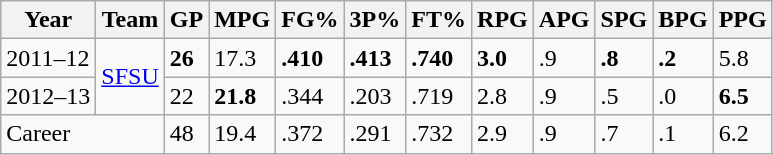<table class="wikitable sortable">
<tr>
<th>Year</th>
<th>Team</th>
<th>GP</th>
<th>MPG</th>
<th>FG%</th>
<th>3P%</th>
<th>FT%</th>
<th>RPG</th>
<th>APG</th>
<th>SPG</th>
<th>BPG</th>
<th>PPG</th>
</tr>
<tr>
<td>2011–12</td>
<td rowspan="2"><a href='#'>SFSU</a></td>
<td><strong>26</strong></td>
<td>17.3</td>
<td><strong>.410</strong></td>
<td><strong>.413</strong></td>
<td><strong>.740</strong></td>
<td><strong>3.0</strong></td>
<td>.9</td>
<td><strong>.8</strong></td>
<td><strong>.2</strong></td>
<td>5.8</td>
</tr>
<tr>
<td>2012–13</td>
<td>22</td>
<td><strong>21.8</strong></td>
<td>.344</td>
<td>.203</td>
<td>.719</td>
<td>2.8</td>
<td>.9</td>
<td>.5</td>
<td>.0</td>
<td><strong>6.5</strong></td>
</tr>
<tr>
<td colspan="2">Career</td>
<td>48</td>
<td>19.4</td>
<td>.372</td>
<td>.291</td>
<td>.732</td>
<td>2.9</td>
<td>.9</td>
<td>.7</td>
<td>.1</td>
<td>6.2</td>
</tr>
</table>
